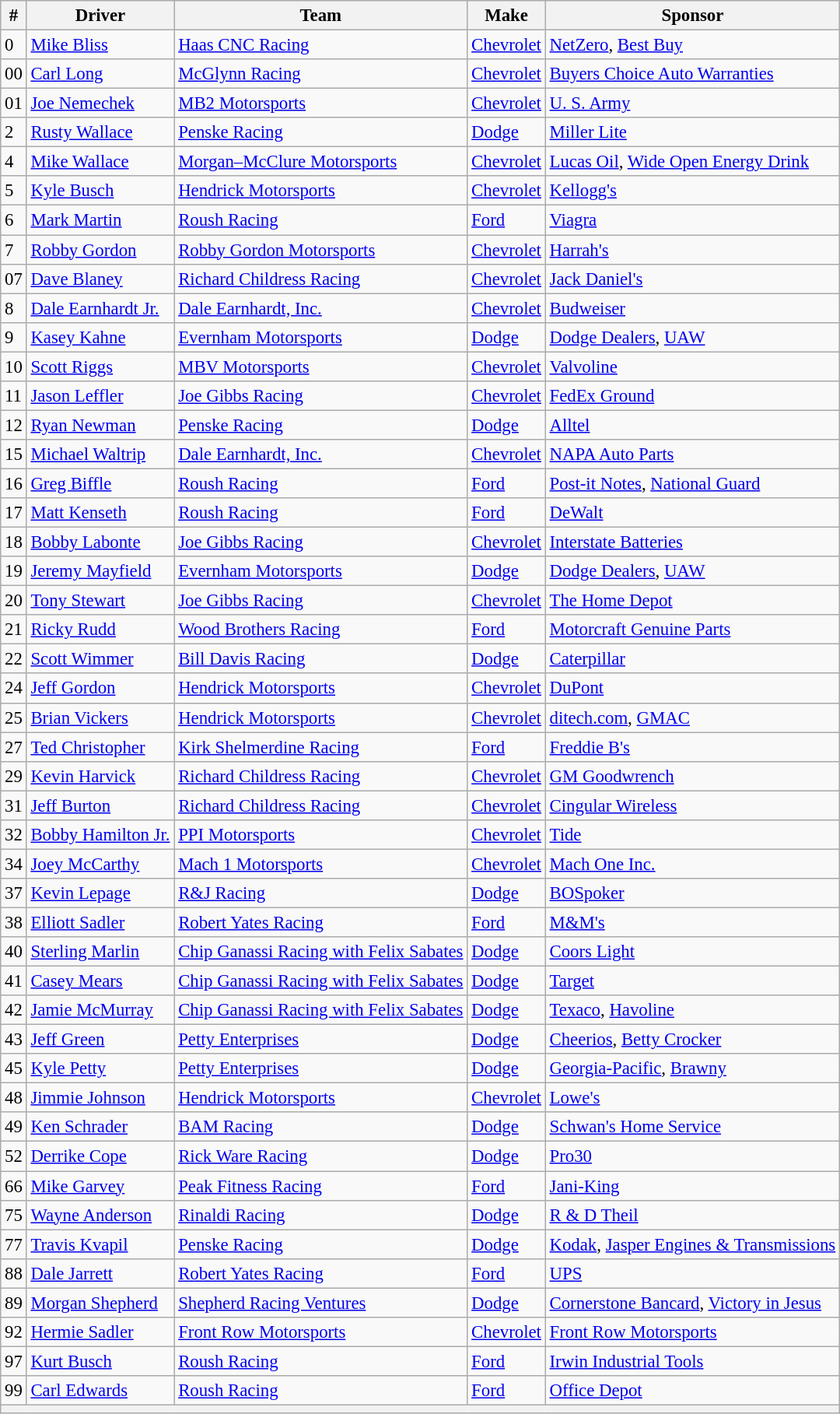<table class="wikitable" style="font-size:95%">
<tr>
<th>#</th>
<th>Driver</th>
<th>Team</th>
<th>Make</th>
<th>Sponsor</th>
</tr>
<tr>
<td>0</td>
<td><a href='#'>Mike Bliss</a></td>
<td><a href='#'>Haas CNC Racing</a></td>
<td><a href='#'>Chevrolet</a></td>
<td><a href='#'>NetZero</a>, <a href='#'>Best Buy</a></td>
</tr>
<tr>
<td>00</td>
<td><a href='#'>Carl Long</a></td>
<td><a href='#'>McGlynn Racing</a></td>
<td><a href='#'>Chevrolet</a></td>
<td><a href='#'>Buyers Choice Auto Warranties</a></td>
</tr>
<tr>
<td>01</td>
<td><a href='#'>Joe Nemechek</a></td>
<td><a href='#'>MB2 Motorsports</a></td>
<td><a href='#'>Chevrolet</a></td>
<td><a href='#'>U. S. Army</a></td>
</tr>
<tr>
<td>2</td>
<td><a href='#'>Rusty Wallace</a></td>
<td><a href='#'>Penske Racing</a></td>
<td><a href='#'>Dodge</a></td>
<td><a href='#'>Miller Lite</a></td>
</tr>
<tr>
<td>4</td>
<td><a href='#'>Mike Wallace</a></td>
<td><a href='#'>Morgan–McClure Motorsports</a></td>
<td><a href='#'>Chevrolet</a></td>
<td><a href='#'>Lucas Oil</a>, <a href='#'>Wide Open Energy Drink</a></td>
</tr>
<tr>
<td>5</td>
<td><a href='#'>Kyle Busch</a></td>
<td><a href='#'>Hendrick Motorsports</a></td>
<td><a href='#'>Chevrolet</a></td>
<td><a href='#'>Kellogg's</a></td>
</tr>
<tr>
<td>6</td>
<td><a href='#'>Mark Martin</a></td>
<td><a href='#'>Roush Racing</a></td>
<td><a href='#'>Ford</a></td>
<td><a href='#'>Viagra</a></td>
</tr>
<tr>
<td>7</td>
<td><a href='#'>Robby Gordon</a></td>
<td><a href='#'>Robby Gordon Motorsports</a></td>
<td><a href='#'>Chevrolet</a></td>
<td><a href='#'>Harrah's</a></td>
</tr>
<tr>
<td>07</td>
<td><a href='#'>Dave Blaney</a></td>
<td><a href='#'>Richard Childress Racing</a></td>
<td><a href='#'>Chevrolet</a></td>
<td><a href='#'>Jack Daniel's</a></td>
</tr>
<tr>
<td>8</td>
<td><a href='#'>Dale Earnhardt Jr.</a></td>
<td><a href='#'>Dale Earnhardt, Inc.</a></td>
<td><a href='#'>Chevrolet</a></td>
<td><a href='#'>Budweiser</a></td>
</tr>
<tr>
<td>9</td>
<td><a href='#'>Kasey Kahne</a></td>
<td><a href='#'>Evernham Motorsports</a></td>
<td><a href='#'>Dodge</a></td>
<td><a href='#'>Dodge Dealers</a>, <a href='#'>UAW</a></td>
</tr>
<tr>
<td>10</td>
<td><a href='#'>Scott Riggs</a></td>
<td><a href='#'>MBV Motorsports</a></td>
<td><a href='#'>Chevrolet</a></td>
<td><a href='#'>Valvoline</a></td>
</tr>
<tr>
<td>11</td>
<td><a href='#'>Jason Leffler</a></td>
<td><a href='#'>Joe Gibbs Racing</a></td>
<td><a href='#'>Chevrolet</a></td>
<td><a href='#'>FedEx Ground</a></td>
</tr>
<tr>
<td>12</td>
<td><a href='#'>Ryan Newman</a></td>
<td><a href='#'>Penske Racing</a></td>
<td><a href='#'>Dodge</a></td>
<td><a href='#'>Alltel</a></td>
</tr>
<tr>
<td>15</td>
<td><a href='#'>Michael Waltrip</a></td>
<td><a href='#'>Dale Earnhardt, Inc.</a></td>
<td><a href='#'>Chevrolet</a></td>
<td><a href='#'>NAPA Auto Parts</a></td>
</tr>
<tr>
<td>16</td>
<td><a href='#'>Greg Biffle</a></td>
<td><a href='#'>Roush Racing</a></td>
<td><a href='#'>Ford</a></td>
<td><a href='#'>Post-it Notes</a>, <a href='#'>National Guard</a></td>
</tr>
<tr>
<td>17</td>
<td><a href='#'>Matt Kenseth</a></td>
<td><a href='#'>Roush Racing</a></td>
<td><a href='#'>Ford</a></td>
<td><a href='#'>DeWalt</a></td>
</tr>
<tr>
<td>18</td>
<td><a href='#'>Bobby Labonte</a></td>
<td><a href='#'>Joe Gibbs Racing</a></td>
<td><a href='#'>Chevrolet</a></td>
<td><a href='#'>Interstate Batteries</a></td>
</tr>
<tr>
<td>19</td>
<td><a href='#'>Jeremy Mayfield</a></td>
<td><a href='#'>Evernham Motorsports</a></td>
<td><a href='#'>Dodge</a></td>
<td><a href='#'>Dodge Dealers</a>, <a href='#'>UAW</a></td>
</tr>
<tr>
<td>20</td>
<td><a href='#'>Tony Stewart</a></td>
<td><a href='#'>Joe Gibbs Racing</a></td>
<td><a href='#'>Chevrolet</a></td>
<td><a href='#'>The Home Depot</a></td>
</tr>
<tr>
<td>21</td>
<td><a href='#'>Ricky Rudd</a></td>
<td><a href='#'>Wood Brothers Racing</a></td>
<td><a href='#'>Ford</a></td>
<td><a href='#'>Motorcraft Genuine Parts</a></td>
</tr>
<tr>
<td>22</td>
<td><a href='#'>Scott Wimmer</a></td>
<td><a href='#'>Bill Davis Racing</a></td>
<td><a href='#'>Dodge</a></td>
<td><a href='#'>Caterpillar</a></td>
</tr>
<tr>
<td>24</td>
<td><a href='#'>Jeff Gordon</a></td>
<td><a href='#'>Hendrick Motorsports</a></td>
<td><a href='#'>Chevrolet</a></td>
<td><a href='#'>DuPont</a></td>
</tr>
<tr>
<td>25</td>
<td><a href='#'>Brian Vickers</a></td>
<td><a href='#'>Hendrick Motorsports</a></td>
<td><a href='#'>Chevrolet</a></td>
<td><a href='#'>ditech.com</a>, <a href='#'>GMAC</a></td>
</tr>
<tr>
<td>27</td>
<td><a href='#'>Ted Christopher</a></td>
<td><a href='#'>Kirk Shelmerdine Racing</a></td>
<td><a href='#'>Ford</a></td>
<td><a href='#'>Freddie B's</a></td>
</tr>
<tr>
<td>29</td>
<td><a href='#'>Kevin Harvick</a></td>
<td><a href='#'>Richard Childress Racing</a></td>
<td><a href='#'>Chevrolet</a></td>
<td><a href='#'>GM Goodwrench</a></td>
</tr>
<tr>
<td>31</td>
<td><a href='#'>Jeff Burton</a></td>
<td><a href='#'>Richard Childress Racing</a></td>
<td><a href='#'>Chevrolet</a></td>
<td><a href='#'>Cingular Wireless</a></td>
</tr>
<tr>
<td>32</td>
<td><a href='#'>Bobby Hamilton Jr.</a></td>
<td><a href='#'>PPI Motorsports</a></td>
<td><a href='#'>Chevrolet</a></td>
<td><a href='#'>Tide</a></td>
</tr>
<tr>
<td>34</td>
<td><a href='#'>Joey McCarthy</a></td>
<td><a href='#'>Mach 1 Motorsports</a></td>
<td><a href='#'>Chevrolet</a></td>
<td><a href='#'>Mach One Inc.</a></td>
</tr>
<tr>
<td>37</td>
<td><a href='#'>Kevin Lepage</a></td>
<td><a href='#'>R&J Racing</a></td>
<td><a href='#'>Dodge</a></td>
<td><a href='#'>BOSpoker</a></td>
</tr>
<tr>
<td>38</td>
<td><a href='#'>Elliott Sadler</a></td>
<td><a href='#'>Robert Yates Racing</a></td>
<td><a href='#'>Ford</a></td>
<td><a href='#'>M&M's</a></td>
</tr>
<tr>
<td>40</td>
<td><a href='#'>Sterling Marlin</a></td>
<td><a href='#'>Chip Ganassi Racing with Felix Sabates</a></td>
<td><a href='#'>Dodge</a></td>
<td><a href='#'>Coors Light</a></td>
</tr>
<tr>
<td>41</td>
<td><a href='#'>Casey Mears</a></td>
<td><a href='#'>Chip Ganassi Racing with Felix Sabates</a></td>
<td><a href='#'>Dodge</a></td>
<td><a href='#'>Target</a></td>
</tr>
<tr>
<td>42</td>
<td><a href='#'>Jamie McMurray</a></td>
<td><a href='#'>Chip Ganassi Racing with Felix Sabates</a></td>
<td><a href='#'>Dodge</a></td>
<td><a href='#'>Texaco</a>, <a href='#'>Havoline</a></td>
</tr>
<tr>
<td>43</td>
<td><a href='#'>Jeff Green</a></td>
<td><a href='#'>Petty Enterprises</a></td>
<td><a href='#'>Dodge</a></td>
<td><a href='#'>Cheerios</a>, <a href='#'>Betty Crocker</a></td>
</tr>
<tr>
<td>45</td>
<td><a href='#'>Kyle Petty</a></td>
<td><a href='#'>Petty Enterprises</a></td>
<td><a href='#'>Dodge</a></td>
<td><a href='#'>Georgia-Pacific</a>, <a href='#'>Brawny</a></td>
</tr>
<tr>
<td>48</td>
<td><a href='#'>Jimmie Johnson</a></td>
<td><a href='#'>Hendrick Motorsports</a></td>
<td><a href='#'>Chevrolet</a></td>
<td><a href='#'>Lowe's</a></td>
</tr>
<tr>
<td>49</td>
<td><a href='#'>Ken Schrader</a></td>
<td><a href='#'>BAM Racing</a></td>
<td><a href='#'>Dodge</a></td>
<td><a href='#'>Schwan's Home Service</a></td>
</tr>
<tr>
<td>52</td>
<td><a href='#'>Derrike Cope</a></td>
<td><a href='#'>Rick Ware Racing</a></td>
<td><a href='#'>Dodge</a></td>
<td><a href='#'>Pro30</a></td>
</tr>
<tr>
<td>66</td>
<td><a href='#'>Mike Garvey</a></td>
<td><a href='#'>Peak Fitness Racing</a></td>
<td><a href='#'>Ford</a></td>
<td><a href='#'>Jani-King</a></td>
</tr>
<tr>
<td>75</td>
<td><a href='#'>Wayne Anderson</a></td>
<td><a href='#'>Rinaldi Racing</a></td>
<td><a href='#'>Dodge</a></td>
<td><a href='#'>R & D Theil</a></td>
</tr>
<tr>
<td>77</td>
<td><a href='#'>Travis Kvapil</a></td>
<td><a href='#'>Penske Racing</a></td>
<td><a href='#'>Dodge</a></td>
<td><a href='#'>Kodak</a>, <a href='#'>Jasper Engines & Transmissions</a></td>
</tr>
<tr>
<td>88</td>
<td><a href='#'>Dale Jarrett</a></td>
<td><a href='#'>Robert Yates Racing</a></td>
<td><a href='#'>Ford</a></td>
<td><a href='#'>UPS</a></td>
</tr>
<tr>
<td>89</td>
<td><a href='#'>Morgan Shepherd</a></td>
<td><a href='#'>Shepherd Racing Ventures</a></td>
<td><a href='#'>Dodge</a></td>
<td><a href='#'>Cornerstone Bancard</a>, <a href='#'>Victory in Jesus</a></td>
</tr>
<tr>
<td>92</td>
<td><a href='#'>Hermie Sadler</a></td>
<td><a href='#'>Front Row Motorsports</a></td>
<td><a href='#'>Chevrolet</a></td>
<td><a href='#'>Front Row Motorsports</a></td>
</tr>
<tr>
<td>97</td>
<td><a href='#'>Kurt Busch</a></td>
<td><a href='#'>Roush Racing</a></td>
<td><a href='#'>Ford</a></td>
<td><a href='#'>Irwin Industrial Tools</a></td>
</tr>
<tr>
<td>99</td>
<td><a href='#'>Carl Edwards</a></td>
<td><a href='#'>Roush Racing</a></td>
<td><a href='#'>Ford</a></td>
<td><a href='#'>Office Depot</a></td>
</tr>
<tr>
<th colspan="5"></th>
</tr>
</table>
